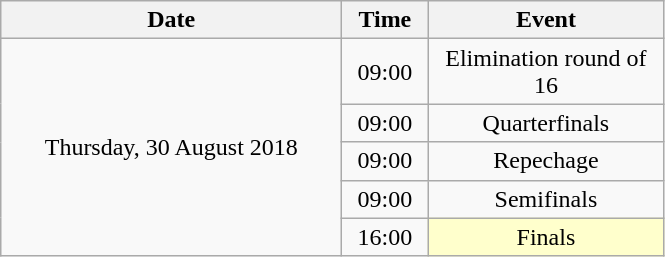<table class = "wikitable" style="text-align:center;">
<tr>
<th width=220>Date</th>
<th width=50>Time</th>
<th width=150>Event</th>
</tr>
<tr>
<td rowspan=5>Thursday, 30 August 2018</td>
<td>09:00</td>
<td>Elimination round of 16</td>
</tr>
<tr>
<td>09:00</td>
<td>Quarterfinals</td>
</tr>
<tr>
<td>09:00</td>
<td>Repechage</td>
</tr>
<tr>
<td>09:00</td>
<td>Semifinals</td>
</tr>
<tr>
<td>16:00</td>
<td bgcolor=ffffcc>Finals</td>
</tr>
</table>
